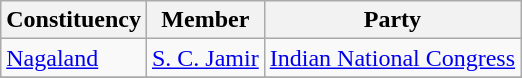<table class="wikitable sortable">
<tr>
<th>Constituency</th>
<th>Member</th>
<th>Party</th>
</tr>
<tr>
<td><a href='#'>Nagaland</a></td>
<td><a href='#'>S. C. Jamir</a></td>
<td><a href='#'>Indian National Congress</a></td>
</tr>
<tr>
</tr>
</table>
